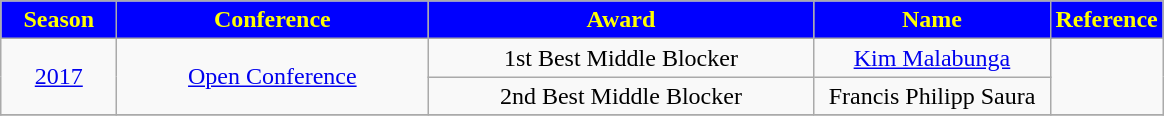<table class="wikitable">
<tr>
<th width=70px style="background: blue; color: #FFFF00; text-align: center"><strong>Season</strong></th>
<th width=200px style="background: blue; color: #FFFF00"><strong>Conference</strong></th>
<th width=250px style="background: blue; color: #FFFF00"><strong>Award</strong></th>
<th width=150px style="background: blue; color: #FFFF00"><strong>Name</strong></th>
<th width=50px style="background: blue; color: #FFFF00"><strong>Reference</strong></th>
</tr>
<tr align=center>
<td rowspan=2><a href='#'>2017</a></td>
<td rowspan=2><a href='#'>Open Conference</a></td>
<td>1st Best Middle Blocker</td>
<td><a href='#'>Kim Malabunga</a></td>
<td rowspan=2></td>
</tr>
<tr align=center>
<td>2nd Best Middle Blocker</td>
<td>Francis Philipp Saura</td>
</tr>
<tr align=center>
</tr>
</table>
